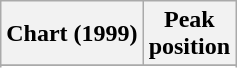<table class="wikitable sortable">
<tr>
<th align="left">Chart (1999)</th>
<th align="center">Peak<br>position</th>
</tr>
<tr>
</tr>
<tr>
</tr>
<tr>
</tr>
</table>
